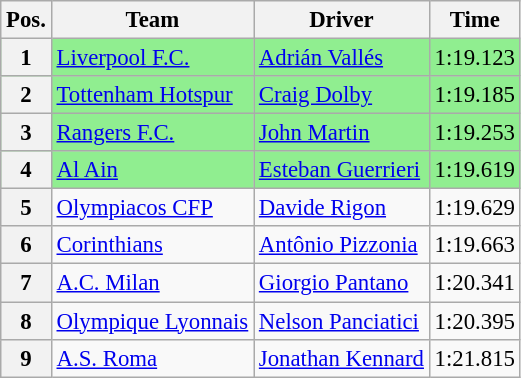<table class=wikitable style="font-size:95%">
<tr>
<th>Pos.</th>
<th>Team</th>
<th>Driver</th>
<th>Time</th>
</tr>
<tr style="background:lightgreen;">
<th>1</th>
<td> <a href='#'>Liverpool F.C.</a></td>
<td> <a href='#'>Adrián Vallés</a></td>
<td>1:19.123</td>
</tr>
<tr style="background:lightgreen;">
<th>2</th>
<td> <a href='#'>Tottenham Hotspur</a></td>
<td> <a href='#'>Craig Dolby</a></td>
<td>1:19.185</td>
</tr>
<tr style="background:lightgreen;">
<th>3</th>
<td> <a href='#'>Rangers F.C.</a></td>
<td> <a href='#'>John Martin</a></td>
<td>1:19.253</td>
</tr>
<tr style="background:lightgreen;">
<th>4</th>
<td> <a href='#'>Al Ain</a></td>
<td> <a href='#'>Esteban Guerrieri</a></td>
<td>1:19.619</td>
</tr>
<tr>
<th>5</th>
<td> <a href='#'>Olympiacos CFP</a></td>
<td> <a href='#'>Davide Rigon</a></td>
<td>1:19.629</td>
</tr>
<tr>
<th>6</th>
<td> <a href='#'>Corinthians</a></td>
<td> <a href='#'>Antônio Pizzonia</a></td>
<td>1:19.663</td>
</tr>
<tr>
<th>7</th>
<td> <a href='#'>A.C. Milan</a></td>
<td> <a href='#'>Giorgio Pantano</a></td>
<td>1:20.341</td>
</tr>
<tr>
<th>8</th>
<td> <a href='#'>Olympique Lyonnais</a></td>
<td> <a href='#'>Nelson Panciatici</a></td>
<td>1:20.395</td>
</tr>
<tr>
<th>9</th>
<td> <a href='#'>A.S. Roma</a></td>
<td> <a href='#'>Jonathan Kennard</a></td>
<td>1:21.815</td>
</tr>
</table>
